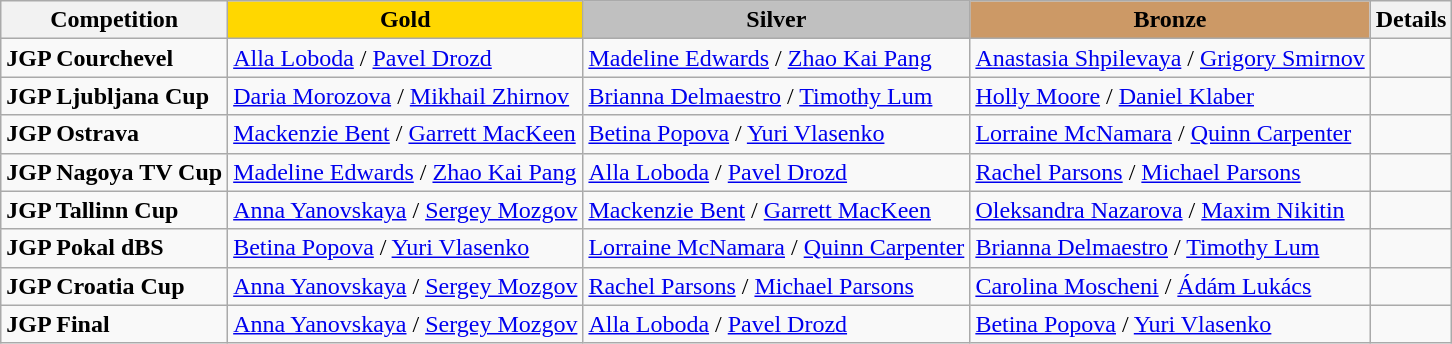<table class="wikitable">
<tr>
<th>Competition</th>
<td align=center bgcolor=gold><strong>Gold</strong></td>
<td align=center bgcolor=silver><strong>Silver</strong></td>
<td align=center bgcolor=cc9966><strong>Bronze</strong></td>
<th>Details</th>
</tr>
<tr>
<td><strong>JGP Courchevel</strong></td>
<td> <a href='#'>Alla Loboda</a> / <a href='#'>Pavel Drozd</a></td>
<td> <a href='#'>Madeline Edwards</a> / <a href='#'>Zhao Kai Pang</a></td>
<td> <a href='#'>Anastasia Shpilevaya</a> / <a href='#'>Grigory Smirnov</a></td>
<td></td>
</tr>
<tr>
<td><strong>JGP Ljubljana Cup</strong></td>
<td> <a href='#'>Daria Morozova</a> / <a href='#'>Mikhail Zhirnov</a></td>
<td> <a href='#'>Brianna Delmaestro</a> / <a href='#'>Timothy Lum</a></td>
<td> <a href='#'>Holly Moore</a> / <a href='#'>Daniel Klaber</a></td>
<td></td>
</tr>
<tr>
<td><strong>JGP Ostrava</strong></td>
<td> <a href='#'>Mackenzie Bent</a> / <a href='#'>Garrett MacKeen</a></td>
<td> <a href='#'>Betina Popova</a> / <a href='#'>Yuri Vlasenko</a></td>
<td> <a href='#'>Lorraine McNamara</a> / <a href='#'>Quinn Carpenter</a></td>
<td></td>
</tr>
<tr>
<td><strong>JGP Nagoya TV Cup</strong></td>
<td> <a href='#'>Madeline Edwards</a> / <a href='#'>Zhao Kai Pang</a></td>
<td> <a href='#'>Alla Loboda</a> / <a href='#'>Pavel Drozd</a></td>
<td> <a href='#'>Rachel Parsons</a> / <a href='#'>Michael Parsons</a></td>
<td></td>
</tr>
<tr>
<td><strong>JGP Tallinn Cup</strong></td>
<td> <a href='#'>Anna Yanovskaya</a> / <a href='#'>Sergey Mozgov</a></td>
<td> <a href='#'>Mackenzie Bent</a> / <a href='#'>Garrett MacKeen</a></td>
<td> <a href='#'>Oleksandra Nazarova</a> / <a href='#'>Maxim Nikitin</a></td>
<td></td>
</tr>
<tr>
<td><strong>JGP Pokal dBS</strong></td>
<td> <a href='#'>Betina Popova</a> / <a href='#'>Yuri Vlasenko</a></td>
<td> <a href='#'>Lorraine McNamara</a> / <a href='#'>Quinn Carpenter</a></td>
<td> <a href='#'>Brianna Delmaestro</a> / <a href='#'>Timothy Lum</a></td>
<td></td>
</tr>
<tr>
<td><strong>JGP Croatia Cup</strong></td>
<td> <a href='#'>Anna Yanovskaya</a> / <a href='#'>Sergey Mozgov</a></td>
<td> <a href='#'>Rachel Parsons</a> / <a href='#'>Michael Parsons</a></td>
<td> <a href='#'>Carolina Moscheni</a> / <a href='#'>Ádám Lukács</a></td>
<td></td>
</tr>
<tr>
<td><strong>JGP Final</strong></td>
<td> <a href='#'>Anna Yanovskaya</a> / <a href='#'>Sergey Mozgov</a></td>
<td> <a href='#'>Alla Loboda</a> / <a href='#'>Pavel Drozd</a></td>
<td> <a href='#'>Betina Popova</a> / <a href='#'>Yuri Vlasenko</a></td>
<td></td>
</tr>
</table>
